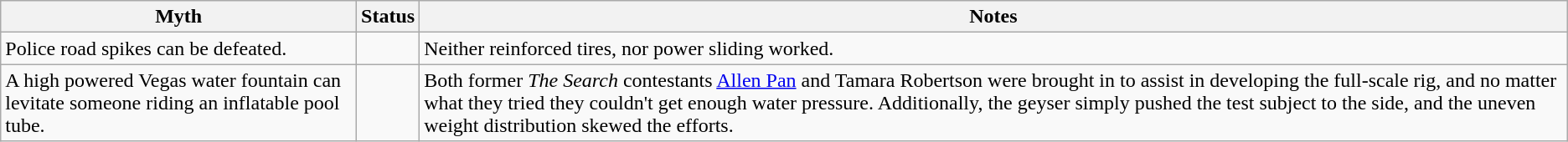<table class="wikitable">
<tr>
<th>Myth</th>
<th>Status</th>
<th>Notes</th>
</tr>
<tr>
<td>Police road spikes can be defeated.</td>
<td></td>
<td>Neither reinforced tires, nor power sliding worked.</td>
</tr>
<tr>
<td>A high powered Vegas water fountain can levitate someone riding an inflatable pool tube.</td>
<td></td>
<td>Both former <em>The Search</em> contestants <a href='#'>Allen Pan</a> and Tamara Robertson were brought in to assist in developing the full-scale rig, and no matter what they tried they couldn't get enough water pressure. Additionally, the geyser simply pushed the test subject to the side, and the uneven weight distribution skewed the efforts.</td>
</tr>
</table>
